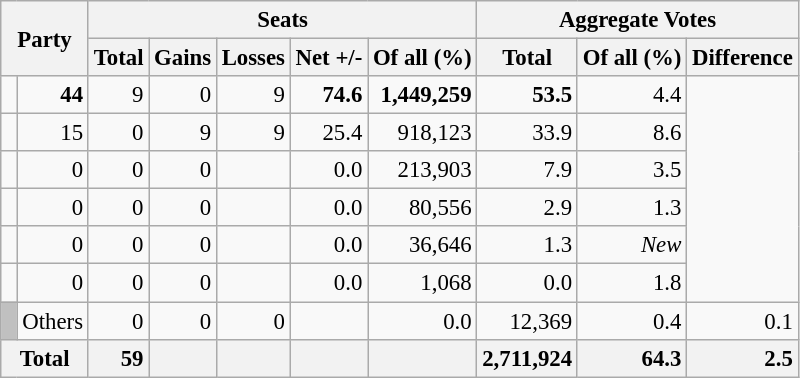<table class="wikitable sortable" style="text-align:right; font-size:95%;">
<tr>
<th colspan="2" rowspan="2">Party</th>
<th colspan="5">Seats</th>
<th colspan="3">Aggregate Votes</th>
</tr>
<tr>
<th>Total</th>
<th>Gains</th>
<th>Losses</th>
<th>Net +/-</th>
<th>Of all (%)</th>
<th>Total</th>
<th>Of all (%)</th>
<th>Difference</th>
</tr>
<tr>
<td></td>
<td><strong>44</strong></td>
<td>9</td>
<td>0</td>
<td>9</td>
<td><strong>74.6</strong></td>
<td><strong>1,449,259</strong></td>
<td><strong>53.5</strong></td>
<td>4.4</td>
</tr>
<tr>
<td></td>
<td>15</td>
<td>0</td>
<td>9</td>
<td>9</td>
<td>25.4</td>
<td>918,123</td>
<td>33.9</td>
<td>8.6</td>
</tr>
<tr>
<td></td>
<td>0</td>
<td>0</td>
<td>0</td>
<td></td>
<td>0.0</td>
<td>213,903</td>
<td>7.9</td>
<td>3.5</td>
</tr>
<tr>
<td></td>
<td>0</td>
<td>0</td>
<td>0</td>
<td></td>
<td>0.0</td>
<td>80,556</td>
<td>2.9</td>
<td>1.3</td>
</tr>
<tr>
<td></td>
<td>0</td>
<td>0</td>
<td>0</td>
<td></td>
<td>0.0</td>
<td>36,646</td>
<td>1.3</td>
<td><em>New</em></td>
</tr>
<tr>
<td></td>
<td>0</td>
<td>0</td>
<td>0</td>
<td></td>
<td>0.0</td>
<td>1,068</td>
<td>0.0</td>
<td>1.8</td>
</tr>
<tr>
<td style="background:silver;"> </td>
<td align=left>Others</td>
<td>0</td>
<td>0</td>
<td>0</td>
<td></td>
<td>0.0</td>
<td>12,369</td>
<td>0.4</td>
<td>0.1</td>
</tr>
<tr class="sortbottom">
<th colspan="2" style="background:#f2f2f2">Total</th>
<td style="background:#f2f2f2;"><strong>59</strong></td>
<td style="background:#f2f2f2;"></td>
<td style="background:#f2f2f2;"></td>
<td style="background:#f2f2f2;"></td>
<td style="background:#f2f2f2;"></td>
<td style="background:#f2f2f2;"><strong>2,711,924</strong></td>
<td style="background:#f2f2f2;"><strong>64.3</strong></td>
<td style="background:#f2f2f2;"><strong>2.5</strong></td>
</tr>
</table>
